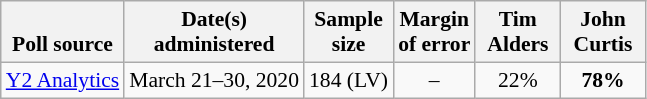<table class="wikitable" style="font-size:90%;text-align:center;">
<tr valign=bottom>
<th>Poll source</th>
<th>Date(s)<br>administered</th>
<th>Sample<br>size</th>
<th>Margin<br>of error</th>
<th style="width:50px;">Tim<br>Alders</th>
<th style="width:50px;">John<br>Curtis</th>
</tr>
<tr>
<td style="text-align:left;"><a href='#'>Y2 Analytics</a></td>
<td>March 21–30, 2020</td>
<td>184 (LV)</td>
<td>–</td>
<td>22%</td>
<td><strong>78%</strong></td>
</tr>
</table>
